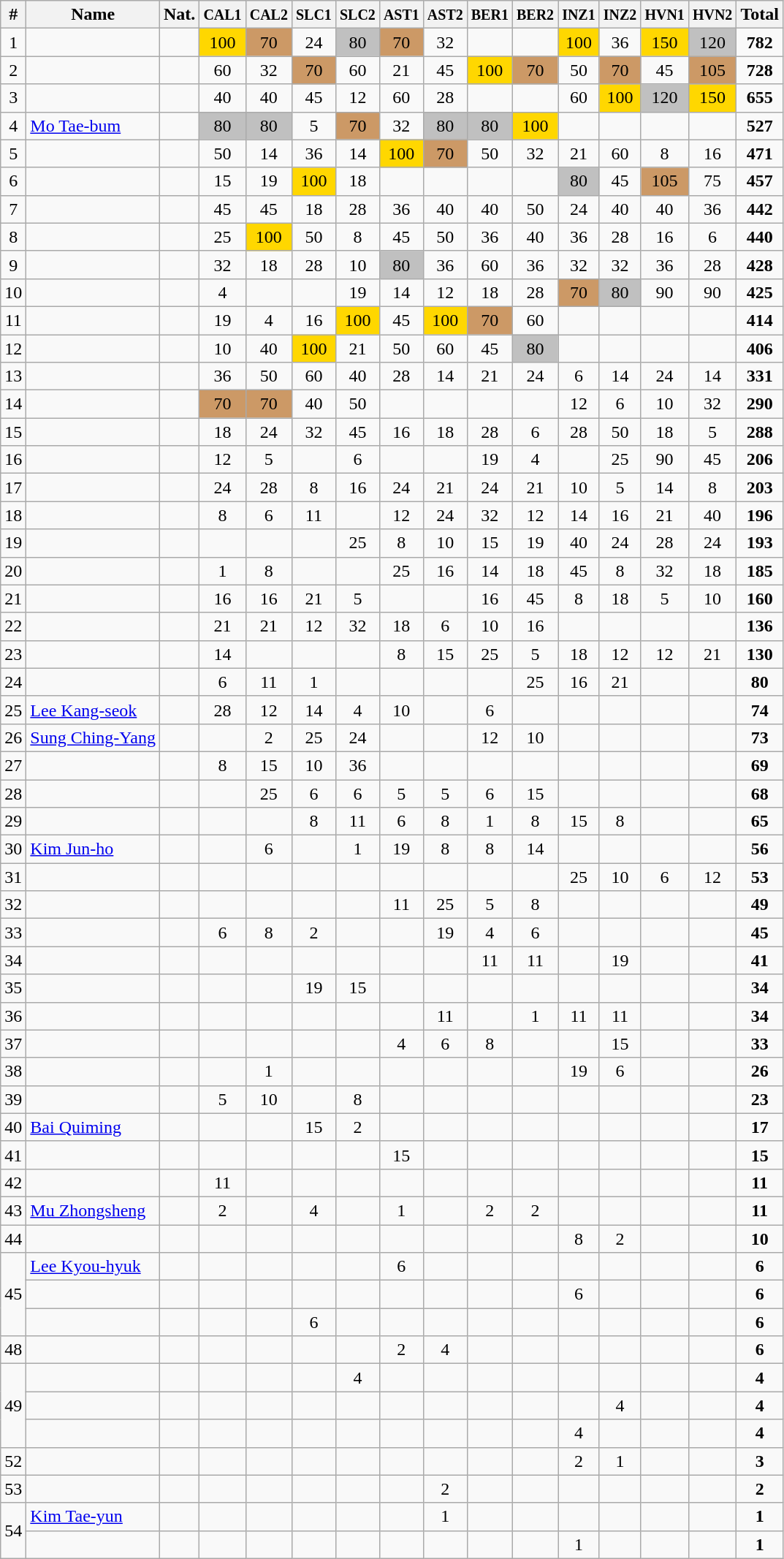<table class="wikitable sortable" style="text-align:center;">
<tr>
<th>#</th>
<th>Name</th>
<th>Nat.</th>
<th><small>CAL1</small></th>
<th><small>CAL2</small></th>
<th><small>SLC1</small></th>
<th><small>SLC2</small></th>
<th><small>AST1</small></th>
<th><small>AST2</small></th>
<th><small>BER1</small></th>
<th><small>BER2</small></th>
<th><small>INZ1</small></th>
<th><small>INZ2</small></th>
<th><small>HVN1</small></th>
<th><small>HVN2</small></th>
<th>Total</th>
</tr>
<tr>
<td>1</td>
<td align=left></td>
<td></td>
<td bgcolor=gold>100</td>
<td bgcolor=cc9966>70</td>
<td>24</td>
<td bgcolor=silver>80</td>
<td bgcolor=cc9966>70</td>
<td>32</td>
<td></td>
<td></td>
<td bgcolor=gold>100</td>
<td>36</td>
<td bgcolor=gold>150</td>
<td bgcolor=silver>120</td>
<td><strong>782</strong></td>
</tr>
<tr>
<td>2</td>
<td align=left></td>
<td></td>
<td>60</td>
<td>32</td>
<td bgcolor=cc9966>70</td>
<td>60</td>
<td>21</td>
<td>45</td>
<td bgcolor=gold>100</td>
<td bgcolor=cc9966>70</td>
<td>50</td>
<td bgcolor=cc9966>70</td>
<td>45</td>
<td bgcolor=cc9966>105</td>
<td><strong>728</strong></td>
</tr>
<tr>
<td>3</td>
<td align=left></td>
<td></td>
<td>40</td>
<td>40</td>
<td>45</td>
<td>12</td>
<td>60</td>
<td>28</td>
<td></td>
<td></td>
<td>60</td>
<td bgcolor=gold>100</td>
<td bgcolor=silver>120</td>
<td bgcolor=gold>150</td>
<td><strong>655</strong></td>
</tr>
<tr>
<td>4</td>
<td align=left><a href='#'>Mo Tae-bum</a></td>
<td></td>
<td bgcolor=silver>80</td>
<td bgcolor=silver>80</td>
<td>5</td>
<td bgcolor=cc9966>70</td>
<td>32</td>
<td bgcolor=silver>80</td>
<td bgcolor=silver>80</td>
<td bgcolor=gold>100</td>
<td></td>
<td></td>
<td></td>
<td></td>
<td><strong>527</strong></td>
</tr>
<tr>
<td>5</td>
<td align=left></td>
<td></td>
<td>50</td>
<td>14</td>
<td>36</td>
<td>14</td>
<td bgcolor=gold>100</td>
<td bgcolor=cc9966>70</td>
<td>50</td>
<td>32</td>
<td>21</td>
<td>60</td>
<td>8</td>
<td>16</td>
<td><strong>471</strong></td>
</tr>
<tr>
<td>6</td>
<td align=left></td>
<td></td>
<td>15</td>
<td>19</td>
<td bgcolor=gold>100</td>
<td>18</td>
<td></td>
<td></td>
<td></td>
<td></td>
<td bgcolor=silver>80</td>
<td>45</td>
<td bgcolor=cc9966>105</td>
<td>75</td>
<td><strong>457</strong></td>
</tr>
<tr>
<td>7</td>
<td align=left></td>
<td></td>
<td>45</td>
<td>45</td>
<td>18</td>
<td>28</td>
<td>36</td>
<td>40</td>
<td>40</td>
<td>50</td>
<td>24</td>
<td>40</td>
<td>40</td>
<td>36</td>
<td><strong>442</strong></td>
</tr>
<tr>
<td>8</td>
<td align=left></td>
<td></td>
<td>25</td>
<td bgcolor=gold>100</td>
<td>50</td>
<td>8</td>
<td>45</td>
<td>50</td>
<td>36</td>
<td>40</td>
<td>36</td>
<td>28</td>
<td>16</td>
<td>6</td>
<td><strong>440</strong></td>
</tr>
<tr>
<td>9</td>
<td align=left></td>
<td></td>
<td>32</td>
<td>18</td>
<td>28</td>
<td>10</td>
<td bgcolor=silver>80</td>
<td>36</td>
<td>60</td>
<td>36</td>
<td>32</td>
<td>32</td>
<td>36</td>
<td>28</td>
<td><strong>428</strong></td>
</tr>
<tr>
<td>10</td>
<td align=left></td>
<td></td>
<td>4</td>
<td></td>
<td></td>
<td>19</td>
<td>14</td>
<td>12</td>
<td>18</td>
<td>28</td>
<td bgcolor=cc9966>70</td>
<td bgcolor=silver>80</td>
<td>90</td>
<td>90</td>
<td><strong>425</strong></td>
</tr>
<tr>
<td>11</td>
<td align=left></td>
<td></td>
<td>19</td>
<td>4</td>
<td>16</td>
<td bgcolor=gold>100</td>
<td>45</td>
<td bgcolor=gold>100</td>
<td bgcolor=cc9966>70</td>
<td>60</td>
<td></td>
<td></td>
<td></td>
<td></td>
<td><strong>414</strong></td>
</tr>
<tr>
<td>12</td>
<td align=left></td>
<td></td>
<td>10</td>
<td>40</td>
<td bgcolor=gold>100</td>
<td>21</td>
<td>50</td>
<td>60</td>
<td>45</td>
<td bgcolor=silver>80</td>
<td></td>
<td></td>
<td></td>
<td></td>
<td><strong>406</strong></td>
</tr>
<tr>
<td>13</td>
<td align=left></td>
<td></td>
<td>36</td>
<td>50</td>
<td>60</td>
<td>40</td>
<td>28</td>
<td>14</td>
<td>21</td>
<td>24</td>
<td>6</td>
<td>14</td>
<td>24</td>
<td>14</td>
<td><strong>331</strong></td>
</tr>
<tr>
<td>14</td>
<td align=left></td>
<td></td>
<td bgcolor=cc9966>70</td>
<td bgcolor=cc9966>70</td>
<td>40</td>
<td>50</td>
<td></td>
<td></td>
<td></td>
<td></td>
<td>12</td>
<td>6</td>
<td>10</td>
<td>32</td>
<td><strong>290</strong></td>
</tr>
<tr>
<td>15</td>
<td align=left></td>
<td></td>
<td>18</td>
<td>24</td>
<td>32</td>
<td>45</td>
<td>16</td>
<td>18</td>
<td>28</td>
<td>6</td>
<td>28</td>
<td>50</td>
<td>18</td>
<td>5</td>
<td><strong>288</strong></td>
</tr>
<tr>
<td>16</td>
<td align=left></td>
<td></td>
<td>12</td>
<td>5</td>
<td></td>
<td>6</td>
<td></td>
<td></td>
<td>19</td>
<td>4</td>
<td></td>
<td>25</td>
<td>90</td>
<td>45</td>
<td><strong>206</strong></td>
</tr>
<tr>
<td>17</td>
<td align=left></td>
<td></td>
<td>24</td>
<td>28</td>
<td>8</td>
<td>16</td>
<td>24</td>
<td>21</td>
<td>24</td>
<td>21</td>
<td>10</td>
<td>5</td>
<td>14</td>
<td>8</td>
<td><strong>203</strong></td>
</tr>
<tr>
<td>18</td>
<td align=left></td>
<td></td>
<td>8</td>
<td>6</td>
<td>11</td>
<td></td>
<td>12</td>
<td>24</td>
<td>32</td>
<td>12</td>
<td>14</td>
<td>16</td>
<td>21</td>
<td>40</td>
<td><strong>196</strong></td>
</tr>
<tr>
<td>19</td>
<td align=left></td>
<td></td>
<td></td>
<td></td>
<td></td>
<td>25</td>
<td>8</td>
<td>10</td>
<td>15</td>
<td>19</td>
<td>40</td>
<td>24</td>
<td>28</td>
<td>24</td>
<td><strong>193</strong></td>
</tr>
<tr>
<td>20</td>
<td align=left></td>
<td></td>
<td>1</td>
<td>8</td>
<td></td>
<td></td>
<td>25</td>
<td>16</td>
<td>14</td>
<td>18</td>
<td>45</td>
<td>8</td>
<td>32</td>
<td>18</td>
<td><strong>185</strong></td>
</tr>
<tr>
<td>21</td>
<td align=left></td>
<td></td>
<td>16</td>
<td>16</td>
<td>21</td>
<td>5</td>
<td></td>
<td></td>
<td>16</td>
<td>45</td>
<td>8</td>
<td>18</td>
<td>5</td>
<td>10</td>
<td><strong>160</strong></td>
</tr>
<tr>
<td>22</td>
<td align=left></td>
<td></td>
<td>21</td>
<td>21</td>
<td>12</td>
<td>32</td>
<td>18</td>
<td>6</td>
<td>10</td>
<td>16</td>
<td></td>
<td></td>
<td></td>
<td></td>
<td><strong>136</strong></td>
</tr>
<tr>
<td>23</td>
<td align=left></td>
<td></td>
<td>14</td>
<td></td>
<td></td>
<td></td>
<td>8</td>
<td>15</td>
<td>25</td>
<td>5</td>
<td>18</td>
<td>12</td>
<td>12</td>
<td>21</td>
<td><strong>130</strong></td>
</tr>
<tr>
<td>24</td>
<td align=left></td>
<td></td>
<td>6</td>
<td>11</td>
<td>1</td>
<td></td>
<td></td>
<td></td>
<td></td>
<td>25</td>
<td>16</td>
<td>21</td>
<td></td>
<td></td>
<td><strong>80</strong></td>
</tr>
<tr>
<td>25</td>
<td align=left><a href='#'>Lee Kang-seok</a></td>
<td></td>
<td>28</td>
<td>12</td>
<td>14</td>
<td>4</td>
<td>10</td>
<td></td>
<td>6</td>
<td></td>
<td></td>
<td></td>
<td></td>
<td></td>
<td><strong>74</strong></td>
</tr>
<tr>
<td>26</td>
<td align=left><a href='#'>Sung Ching-Yang</a></td>
<td></td>
<td></td>
<td>2</td>
<td>25</td>
<td>24</td>
<td></td>
<td></td>
<td>12</td>
<td>10</td>
<td></td>
<td></td>
<td></td>
<td></td>
<td><strong>73</strong></td>
</tr>
<tr>
<td>27</td>
<td align=left></td>
<td></td>
<td>8</td>
<td>15</td>
<td>10</td>
<td>36</td>
<td></td>
<td></td>
<td></td>
<td></td>
<td></td>
<td></td>
<td></td>
<td></td>
<td><strong>69</strong></td>
</tr>
<tr>
<td>28</td>
<td align=left></td>
<td></td>
<td></td>
<td>25</td>
<td>6</td>
<td>6</td>
<td>5</td>
<td>5</td>
<td>6</td>
<td>15</td>
<td></td>
<td></td>
<td></td>
<td></td>
<td><strong>68</strong></td>
</tr>
<tr>
<td>29</td>
<td align=left></td>
<td></td>
<td></td>
<td></td>
<td>8</td>
<td>11</td>
<td>6</td>
<td>8</td>
<td>1</td>
<td>8</td>
<td>15</td>
<td>8</td>
<td></td>
<td></td>
<td><strong>65</strong></td>
</tr>
<tr>
<td>30</td>
<td align=left><a href='#'>Kim Jun-ho</a></td>
<td></td>
<td></td>
<td>6</td>
<td></td>
<td>1</td>
<td>19</td>
<td>8</td>
<td>8</td>
<td>14</td>
<td></td>
<td></td>
<td></td>
<td></td>
<td><strong>56</strong></td>
</tr>
<tr>
<td>31</td>
<td align=left></td>
<td></td>
<td></td>
<td></td>
<td></td>
<td></td>
<td></td>
<td></td>
<td></td>
<td></td>
<td>25</td>
<td>10</td>
<td>6</td>
<td>12</td>
<td><strong>53</strong></td>
</tr>
<tr>
<td>32</td>
<td align=left></td>
<td></td>
<td></td>
<td></td>
<td></td>
<td></td>
<td>11</td>
<td>25</td>
<td>5</td>
<td>8</td>
<td></td>
<td></td>
<td></td>
<td></td>
<td><strong>49</strong></td>
</tr>
<tr>
<td>33</td>
<td align=left></td>
<td></td>
<td>6</td>
<td>8</td>
<td>2</td>
<td></td>
<td></td>
<td>19</td>
<td>4</td>
<td>6</td>
<td></td>
<td></td>
<td></td>
<td></td>
<td><strong>45</strong></td>
</tr>
<tr>
<td>34</td>
<td align=left></td>
<td></td>
<td></td>
<td></td>
<td></td>
<td></td>
<td></td>
<td></td>
<td>11</td>
<td>11</td>
<td></td>
<td>19</td>
<td></td>
<td></td>
<td><strong>41</strong></td>
</tr>
<tr>
<td>35</td>
<td align=left></td>
<td></td>
<td></td>
<td></td>
<td>19</td>
<td>15</td>
<td></td>
<td></td>
<td></td>
<td></td>
<td></td>
<td></td>
<td></td>
<td></td>
<td><strong>34</strong></td>
</tr>
<tr>
<td>36</td>
<td align=left></td>
<td></td>
<td></td>
<td></td>
<td></td>
<td></td>
<td></td>
<td>11</td>
<td></td>
<td>1</td>
<td>11</td>
<td>11</td>
<td></td>
<td></td>
<td><strong>34</strong></td>
</tr>
<tr>
<td>37</td>
<td align=left></td>
<td></td>
<td></td>
<td></td>
<td></td>
<td></td>
<td>4</td>
<td>6</td>
<td>8</td>
<td></td>
<td></td>
<td>15</td>
<td></td>
<td></td>
<td><strong>33</strong></td>
</tr>
<tr>
<td>38</td>
<td align=left></td>
<td></td>
<td></td>
<td>1</td>
<td></td>
<td></td>
<td></td>
<td></td>
<td></td>
<td></td>
<td>19</td>
<td>6</td>
<td></td>
<td></td>
<td><strong>26</strong></td>
</tr>
<tr>
<td>39</td>
<td align=left></td>
<td></td>
<td>5</td>
<td>10</td>
<td></td>
<td>8</td>
<td></td>
<td></td>
<td></td>
<td></td>
<td></td>
<td></td>
<td></td>
<td></td>
<td><strong>23</strong></td>
</tr>
<tr>
<td>40</td>
<td align=left><a href='#'>Bai Quiming</a></td>
<td></td>
<td></td>
<td></td>
<td>15</td>
<td>2</td>
<td></td>
<td></td>
<td></td>
<td></td>
<td></td>
<td></td>
<td></td>
<td></td>
<td><strong>17</strong></td>
</tr>
<tr>
<td>41</td>
<td align=left></td>
<td></td>
<td></td>
<td></td>
<td></td>
<td></td>
<td>15</td>
<td></td>
<td></td>
<td></td>
<td></td>
<td></td>
<td></td>
<td></td>
<td><strong>15</strong></td>
</tr>
<tr>
<td>42</td>
<td align=left></td>
<td></td>
<td>11</td>
<td></td>
<td></td>
<td></td>
<td></td>
<td></td>
<td></td>
<td></td>
<td></td>
<td></td>
<td></td>
<td></td>
<td><strong>11</strong></td>
</tr>
<tr>
<td>43</td>
<td align=left><a href='#'>Mu Zhongsheng</a></td>
<td></td>
<td>2</td>
<td></td>
<td>4</td>
<td></td>
<td>1</td>
<td></td>
<td>2</td>
<td>2</td>
<td></td>
<td></td>
<td></td>
<td></td>
<td><strong>11</strong></td>
</tr>
<tr>
<td>44</td>
<td align=left></td>
<td></td>
<td></td>
<td></td>
<td></td>
<td></td>
<td></td>
<td></td>
<td></td>
<td></td>
<td>8</td>
<td>2</td>
<td></td>
<td></td>
<td><strong>10</strong></td>
</tr>
<tr>
<td rowspan=3>45</td>
<td align=left><a href='#'>Lee Kyou-hyuk</a></td>
<td></td>
<td></td>
<td></td>
<td></td>
<td></td>
<td>6</td>
<td></td>
<td></td>
<td></td>
<td></td>
<td></td>
<td></td>
<td></td>
<td><strong>6</strong></td>
</tr>
<tr>
<td align=left></td>
<td></td>
<td></td>
<td></td>
<td></td>
<td></td>
<td></td>
<td></td>
<td></td>
<td></td>
<td>6</td>
<td></td>
<td></td>
<td></td>
<td><strong>6</strong></td>
</tr>
<tr>
<td align=left></td>
<td></td>
<td></td>
<td></td>
<td>6</td>
<td></td>
<td></td>
<td></td>
<td></td>
<td></td>
<td></td>
<td></td>
<td></td>
<td></td>
<td><strong>6</strong></td>
</tr>
<tr>
<td>48</td>
<td align=left></td>
<td></td>
<td></td>
<td></td>
<td></td>
<td></td>
<td>2</td>
<td>4</td>
<td></td>
<td></td>
<td></td>
<td></td>
<td></td>
<td></td>
<td><strong>6</strong></td>
</tr>
<tr>
<td rowspan=3>49</td>
<td align=left></td>
<td></td>
<td></td>
<td></td>
<td></td>
<td>4</td>
<td></td>
<td></td>
<td></td>
<td></td>
<td></td>
<td></td>
<td></td>
<td></td>
<td><strong>4</strong></td>
</tr>
<tr>
<td align=left></td>
<td></td>
<td></td>
<td></td>
<td></td>
<td></td>
<td></td>
<td></td>
<td></td>
<td></td>
<td></td>
<td>4</td>
<td></td>
<td></td>
<td><strong>4</strong></td>
</tr>
<tr>
<td align=left></td>
<td></td>
<td></td>
<td></td>
<td></td>
<td></td>
<td></td>
<td></td>
<td></td>
<td></td>
<td>4</td>
<td></td>
<td></td>
<td></td>
<td><strong>4</strong></td>
</tr>
<tr>
<td>52</td>
<td align=left></td>
<td></td>
<td></td>
<td></td>
<td></td>
<td></td>
<td></td>
<td></td>
<td></td>
<td></td>
<td>2</td>
<td>1</td>
<td></td>
<td></td>
<td><strong>3</strong></td>
</tr>
<tr>
<td>53</td>
<td align=left></td>
<td></td>
<td></td>
<td></td>
<td></td>
<td></td>
<td></td>
<td>2</td>
<td></td>
<td></td>
<td></td>
<td></td>
<td></td>
<td></td>
<td><strong>2</strong></td>
</tr>
<tr>
<td rowspan=2>54</td>
<td align=left><a href='#'>Kim Tae-yun</a></td>
<td></td>
<td></td>
<td></td>
<td></td>
<td></td>
<td></td>
<td>1</td>
<td></td>
<td></td>
<td></td>
<td></td>
<td></td>
<td></td>
<td><strong>1</strong></td>
</tr>
<tr>
<td align=left></td>
<td></td>
<td></td>
<td></td>
<td></td>
<td></td>
<td></td>
<td></td>
<td></td>
<td></td>
<td>1</td>
<td></td>
<td></td>
<td></td>
<td><strong>1</strong></td>
</tr>
</table>
